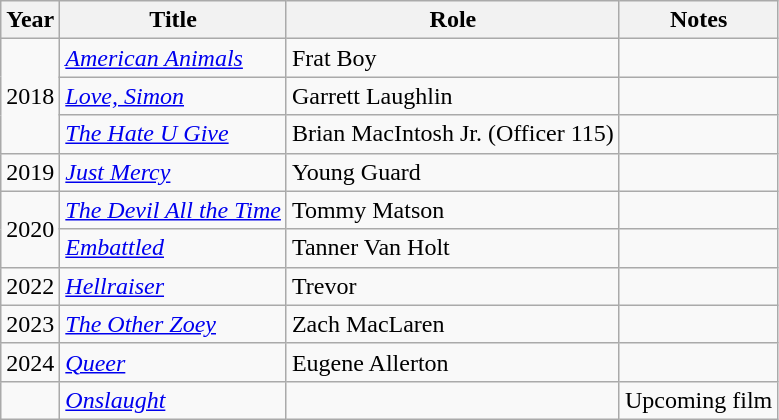<table class="wikitable sortable">
<tr>
<th>Year</th>
<th>Title</th>
<th>Role</th>
<th>Notes</th>
</tr>
<tr>
<td rowspan="3">2018</td>
<td><em><a href='#'>American Animals</a></em></td>
<td>Frat Boy</td>
<td></td>
</tr>
<tr>
<td><em><a href='#'>Love, Simon</a></em></td>
<td>Garrett Laughlin</td>
<td></td>
</tr>
<tr>
<td><em><a href='#'>The Hate U Give</a></em></td>
<td>Brian MacIntosh Jr. (Officer 115)</td>
<td></td>
</tr>
<tr>
<td>2019</td>
<td><em><a href='#'>Just Mercy</a></em></td>
<td>Young Guard</td>
<td></td>
</tr>
<tr>
<td rowspan="2">2020</td>
<td><em><a href='#'>The Devil All the Time</a></em></td>
<td>Tommy Matson</td>
<td></td>
</tr>
<tr>
<td><em><a href='#'>Embattled</a></em></td>
<td>Tanner Van Holt</td>
<td></td>
</tr>
<tr>
<td>2022</td>
<td><em><a href='#'>Hellraiser</a></em></td>
<td>Trevor</td>
<td></td>
</tr>
<tr>
<td>2023</td>
<td><em><a href='#'>The Other Zoey</a></em></td>
<td>Zach MacLaren</td>
<td></td>
</tr>
<tr>
<td>2024</td>
<td><em><a href='#'>Queer</a></em></td>
<td>Eugene Allerton</td>
<td></td>
</tr>
<tr>
<td></td>
<td><em><a href='#'>Onslaught</a></em></td>
<td></td>
<td>Upcoming film</td>
</tr>
</table>
